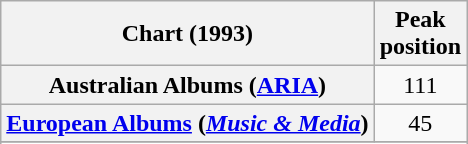<table class="wikitable sortable plainrowheaders" style="text-align:center">
<tr>
<th scope="col">Chart (1993)</th>
<th scope="col">Peak<br>position</th>
</tr>
<tr>
<th scope="row">Australian Albums (<a href='#'>ARIA</a>)</th>
<td align="center">111</td>
</tr>
<tr>
<th scope="row"><a href='#'>European Albums</a> (<em><a href='#'>Music & Media</a></em>)</th>
<td>45</td>
</tr>
<tr>
</tr>
<tr>
</tr>
<tr>
</tr>
</table>
